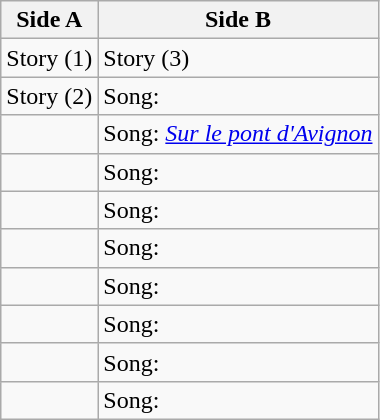<table class="wikitable">
<tr>
<th>Side A</th>
<th>Side B</th>
</tr>
<tr>
<td>Story (1)</td>
<td>Story (3)</td>
</tr>
<tr>
<td>Story (2)</td>
<td>Song: </td>
</tr>
<tr>
<td></td>
<td>Song: <em><a href='#'>Sur le pont d'Avignon</a></em></td>
</tr>
<tr>
<td></td>
<td>Song: </td>
</tr>
<tr>
<td></td>
<td>Song: </td>
</tr>
<tr>
<td></td>
<td>Song: </td>
</tr>
<tr>
<td></td>
<td>Song: </td>
</tr>
<tr>
<td></td>
<td>Song: </td>
</tr>
<tr>
<td></td>
<td>Song: </td>
</tr>
<tr>
<td></td>
<td>Song: </td>
</tr>
</table>
